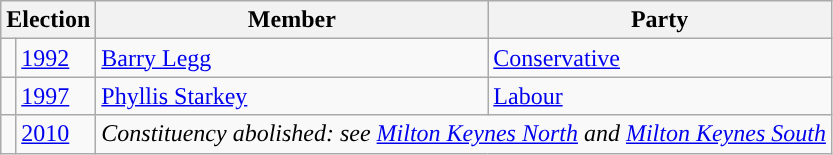<table class="wikitable">
<tr>
<th colspan="2">Election</th>
<th>Member</th>
<th>Party</th>
</tr>
<tr>
<td style="color:inherit;background-color: "></td>
<td><a href='#'>1992</a></td>
<td><a href='#'>Barry Legg</a></td>
<td><a href='#'>Conservative</a></td>
</tr>
<tr>
<td style="color:inherit;background-color: "></td>
<td><a href='#'>1997</a></td>
<td><a href='#'>Phyllis Starkey</a></td>
<td><a href='#'>Labour</a></td>
</tr>
<tr>
<td></td>
<td><a href='#'>2010</a></td>
<td colspan="2"><em>Constituency abolished: see <a href='#'>Milton Keynes North</a> and <a href='#'>Milton Keynes South</a></em></td>
</tr>
</table>
